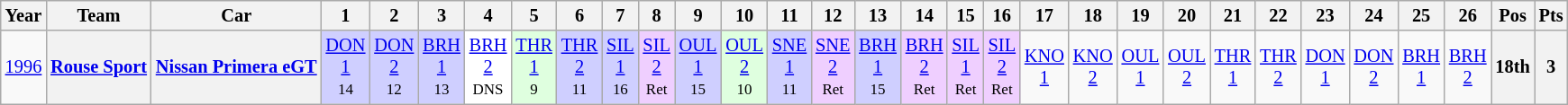<table class="wikitable" style="text-align:center; font-size:85%">
<tr>
<th>Year</th>
<th>Team</th>
<th>Car</th>
<th>1</th>
<th>2</th>
<th>3</th>
<th>4</th>
<th>5</th>
<th>6</th>
<th>7</th>
<th>8</th>
<th>9</th>
<th>10</th>
<th>11</th>
<th>12</th>
<th>13</th>
<th>14</th>
<th>15</th>
<th>16</th>
<th>17</th>
<th>18</th>
<th>19</th>
<th>20</th>
<th>21</th>
<th>22</th>
<th>23</th>
<th>24</th>
<th>25</th>
<th>26</th>
<th>Pos</th>
<th>Pts</th>
</tr>
<tr>
<td><a href='#'>1996</a></td>
<th nowrap><a href='#'>Rouse Sport</a></th>
<th nowrap><a href='#'>Nissan Primera eGT</a></th>
<td style="background:#CFCFFF;"><a href='#'>DON<br>1</a><br><small>14</small></td>
<td style="background:#CFCFFF;"><a href='#'>DON<br>2</a><br><small>12</small></td>
<td style="background:#CFCFFF;"><a href='#'>BRH<br>1</a><br><small>13</small></td>
<td style="background:#FFFFFF;"><a href='#'>BRH<br>2</a><br><small>DNS</small></td>
<td style="background:#DFFFDF;"><a href='#'>THR<br>1</a><br><small>9</small></td>
<td style="background:#CFCFFF;"><a href='#'>THR<br>2</a><br><small>11</small></td>
<td style="background:#CFCFFF;"><a href='#'>SIL<br>1</a><br><small>16</small></td>
<td style="background:#EFCFFF;"><a href='#'>SIL<br>2</a><br><small>Ret</small></td>
<td style="background:#CFCFFF;"><a href='#'>OUL<br>1</a><br><small>15</small></td>
<td style="background:#DFFFDF;"><a href='#'>OUL<br>2</a><br><small>10</small></td>
<td style="background:#CFCFFF;"><a href='#'>SNE<br>1</a><br><small>11</small></td>
<td style="background:#EFCFFF;"><a href='#'>SNE<br>2</a><br><small>Ret</small></td>
<td style="background:#CFCFFF;"><a href='#'>BRH<br>1</a><br><small>15</small></td>
<td style="background:#EFCFFF;"><a href='#'>BRH<br>2</a><br><small>Ret</small></td>
<td style="background:#EFCFFF;"><a href='#'>SIL<br>1</a><br><small>Ret</small></td>
<td style="background:#EFCFFF;"><a href='#'>SIL<br>2</a><br><small>Ret</small></td>
<td><a href='#'>KNO<br>1</a></td>
<td><a href='#'>KNO<br>2</a></td>
<td><a href='#'>OUL<br>1</a></td>
<td><a href='#'>OUL<br>2</a></td>
<td><a href='#'>THR<br>1</a></td>
<td><a href='#'>THR<br>2</a></td>
<td><a href='#'>DON<br>1</a></td>
<td><a href='#'>DON<br>2</a></td>
<td><a href='#'>BRH<br>1</a></td>
<td><a href='#'>BRH<br>2</a></td>
<th>18th</th>
<th>3</th>
</tr>
</table>
